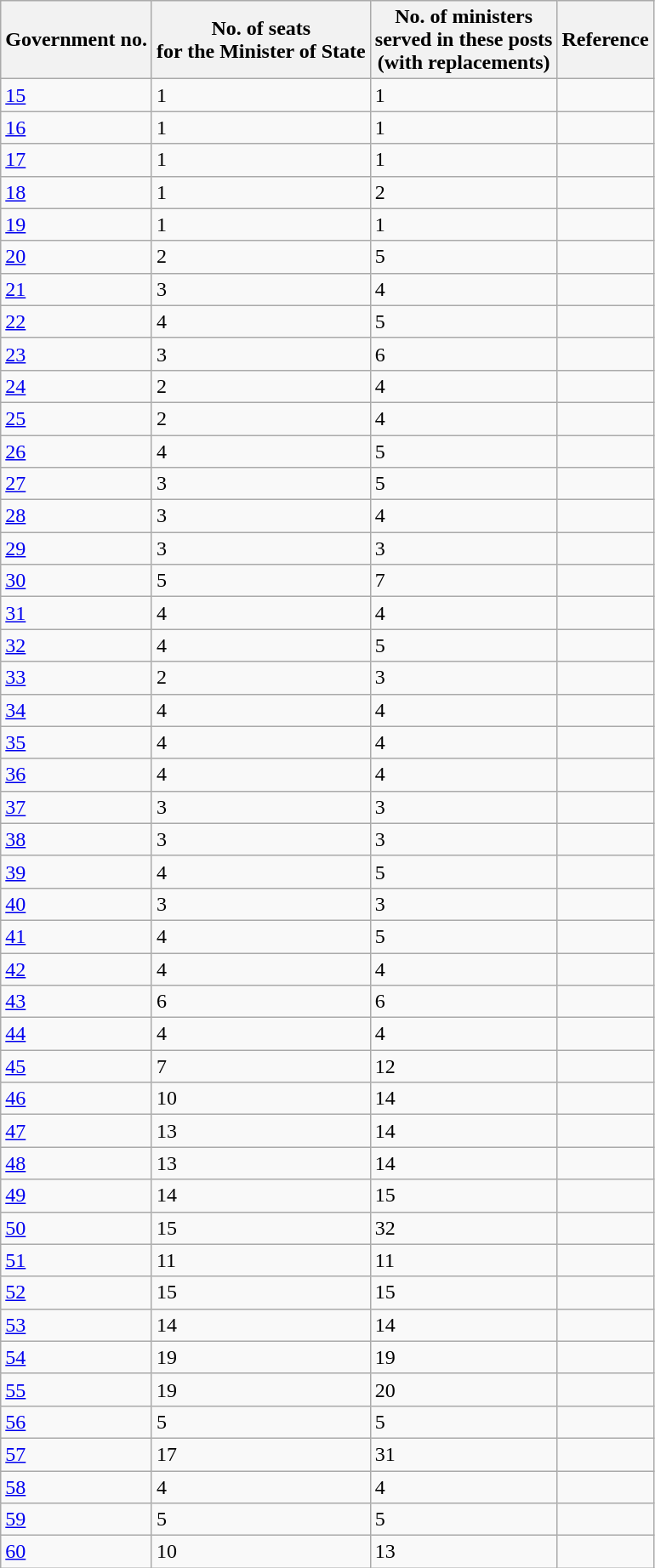<table class="wikitable">
<tr>
<th>Government no.</th>
<th>No. of seats <br>for the Minister of State</th>
<th>No. of ministers <br>served in these posts <br> (with replacements)</th>
<th>Reference</th>
</tr>
<tr>
<td><a href='#'>15</a></td>
<td>1</td>
<td>1</td>
<td></td>
</tr>
<tr>
<td><a href='#'>16</a></td>
<td>1</td>
<td>1</td>
<td></td>
</tr>
<tr>
<td><a href='#'>17</a></td>
<td>1</td>
<td>1</td>
<td></td>
</tr>
<tr>
<td><a href='#'>18</a></td>
<td>1</td>
<td>2</td>
<td></td>
</tr>
<tr>
<td><a href='#'>19</a></td>
<td>1</td>
<td>1</td>
<td></td>
</tr>
<tr>
<td><a href='#'>20</a></td>
<td>2</td>
<td>5</td>
<td></td>
</tr>
<tr>
<td><a href='#'>21</a></td>
<td>3</td>
<td>4</td>
<td></td>
</tr>
<tr>
<td><a href='#'>22</a></td>
<td>4</td>
<td>5</td>
<td></td>
</tr>
<tr>
<td><a href='#'>23</a></td>
<td>3</td>
<td>6</td>
<td></td>
</tr>
<tr>
<td><a href='#'>24</a></td>
<td>2</td>
<td>4</td>
<td></td>
</tr>
<tr>
<td><a href='#'>25</a></td>
<td>2</td>
<td>4</td>
<td></td>
</tr>
<tr>
<td><a href='#'>26</a></td>
<td>4</td>
<td>5</td>
<td></td>
</tr>
<tr>
<td><a href='#'>27</a></td>
<td>3</td>
<td>5</td>
<td></td>
</tr>
<tr>
<td><a href='#'>28</a></td>
<td>3</td>
<td>4</td>
<td></td>
</tr>
<tr>
<td><a href='#'>29</a></td>
<td>3</td>
<td>3</td>
<td></td>
</tr>
<tr>
<td><a href='#'>30</a></td>
<td>5</td>
<td>7</td>
<td></td>
</tr>
<tr>
<td><a href='#'>31</a></td>
<td>4</td>
<td>4</td>
<td></td>
</tr>
<tr>
<td><a href='#'>32</a></td>
<td>4</td>
<td>5</td>
<td></td>
</tr>
<tr>
<td><a href='#'>33</a></td>
<td>2</td>
<td>3</td>
<td></td>
</tr>
<tr>
<td><a href='#'>34</a></td>
<td>4</td>
<td>4</td>
<td></td>
</tr>
<tr>
<td><a href='#'>35</a></td>
<td>4</td>
<td>4</td>
<td></td>
</tr>
<tr>
<td><a href='#'>36</a></td>
<td>4</td>
<td>4</td>
<td></td>
</tr>
<tr>
<td><a href='#'>37</a></td>
<td>3</td>
<td>3</td>
<td></td>
</tr>
<tr>
<td><a href='#'>38</a></td>
<td>3</td>
<td>3</td>
<td></td>
</tr>
<tr>
<td><a href='#'>39</a></td>
<td>4</td>
<td>5</td>
<td></td>
</tr>
<tr>
<td><a href='#'>40</a></td>
<td>3</td>
<td>3</td>
<td></td>
</tr>
<tr>
<td><a href='#'>41</a></td>
<td>4</td>
<td>5</td>
<td></td>
</tr>
<tr>
<td><a href='#'>42</a></td>
<td>4</td>
<td>4</td>
<td></td>
</tr>
<tr>
<td><a href='#'>43</a></td>
<td>6</td>
<td>6</td>
<td></td>
</tr>
<tr>
<td><a href='#'>44</a></td>
<td>4</td>
<td>4</td>
<td></td>
</tr>
<tr>
<td><a href='#'>45</a></td>
<td>7</td>
<td>12</td>
<td></td>
</tr>
<tr>
<td><a href='#'>46</a></td>
<td>10</td>
<td>14</td>
<td></td>
</tr>
<tr>
<td><a href='#'>47</a></td>
<td>13</td>
<td>14</td>
<td></td>
</tr>
<tr>
<td><a href='#'>48</a></td>
<td>13</td>
<td>14</td>
<td></td>
</tr>
<tr>
<td><a href='#'>49</a></td>
<td>14</td>
<td>15</td>
<td></td>
</tr>
<tr>
<td><a href='#'>50</a></td>
<td>15</td>
<td>32</td>
<td></td>
</tr>
<tr>
<td><a href='#'>51</a></td>
<td>11</td>
<td>11</td>
<td></td>
</tr>
<tr>
<td><a href='#'>52</a></td>
<td>15</td>
<td>15</td>
<td></td>
</tr>
<tr>
<td><a href='#'>53</a></td>
<td>14</td>
<td>14</td>
<td></td>
</tr>
<tr>
<td><a href='#'>54</a></td>
<td>19</td>
<td>19</td>
<td></td>
</tr>
<tr>
<td><a href='#'>55</a></td>
<td>19</td>
<td>20</td>
<td></td>
</tr>
<tr>
<td><a href='#'>56</a></td>
<td>5</td>
<td>5</td>
<td></td>
</tr>
<tr>
<td><a href='#'>57</a></td>
<td>17</td>
<td>31</td>
<td></td>
</tr>
<tr>
<td><a href='#'>58</a></td>
<td>4</td>
<td>4</td>
<td></td>
</tr>
<tr>
<td><a href='#'>59</a></td>
<td>5</td>
<td>5</td>
<td></td>
</tr>
<tr>
<td><a href='#'>60</a></td>
<td>10</td>
<td>13</td>
<td></td>
</tr>
</table>
